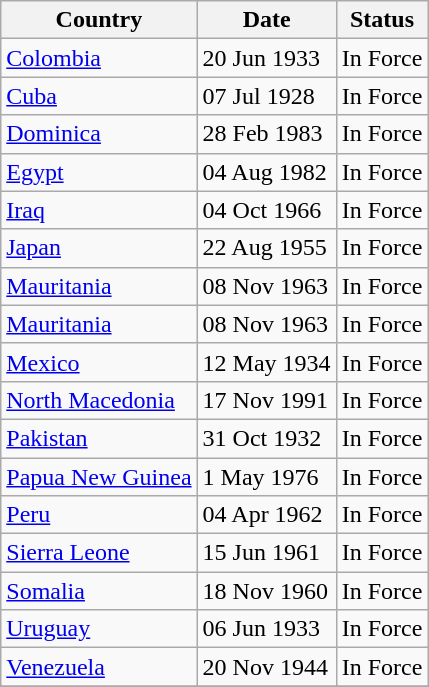<table class="wikitable">
<tr>
<th>Country</th>
<th>Date</th>
<th>Status</th>
</tr>
<tr>
<td><a href='#'>Colombia</a></td>
<td>20 Jun 1933</td>
<td>In Force</td>
</tr>
<tr>
<td><a href='#'>Cuba</a></td>
<td>07 Jul 1928</td>
<td>In Force</td>
</tr>
<tr>
<td><a href='#'>Dominica</a></td>
<td>28 Feb 1983</td>
<td>In Force</td>
</tr>
<tr>
<td><a href='#'>Egypt</a></td>
<td>04 Aug 1982</td>
<td>In Force</td>
</tr>
<tr>
<td><a href='#'>Iraq</a></td>
<td>04 Oct 1966</td>
<td>In Force</td>
</tr>
<tr>
<td><a href='#'>Japan</a></td>
<td>22 Aug 1955</td>
<td>In Force</td>
</tr>
<tr>
<td><a href='#'>Mauritania</a></td>
<td>08 Nov 1963</td>
<td>In Force</td>
</tr>
<tr>
<td><a href='#'>Mauritania</a></td>
<td>08 Nov 1963</td>
<td>In Force</td>
</tr>
<tr>
<td><a href='#'>Mexico</a></td>
<td>12 May 1934</td>
<td>In Force</td>
</tr>
<tr>
<td><a href='#'>North Macedonia</a></td>
<td>17 Nov 1991</td>
<td>In Force</td>
</tr>
<tr>
<td><a href='#'>Pakistan</a></td>
<td>31 Oct 1932</td>
<td>In Force</td>
</tr>
<tr>
<td><a href='#'>Papua New Guinea</a></td>
<td>1 May 1976</td>
<td>In Force</td>
</tr>
<tr>
<td><a href='#'>Peru</a></td>
<td>04 Apr 1962</td>
<td>In Force</td>
</tr>
<tr>
<td><a href='#'>Sierra Leone</a></td>
<td>15 Jun 1961</td>
<td>In Force</td>
</tr>
<tr>
<td><a href='#'>Somalia</a></td>
<td>18 Nov 1960</td>
<td>In Force</td>
</tr>
<tr>
<td><a href='#'>Uruguay</a></td>
<td>06 Jun 1933</td>
<td>In Force</td>
</tr>
<tr>
<td><a href='#'>Venezuela</a></td>
<td>20 Nov 1944</td>
<td>In Force</td>
</tr>
<tr>
</tr>
</table>
